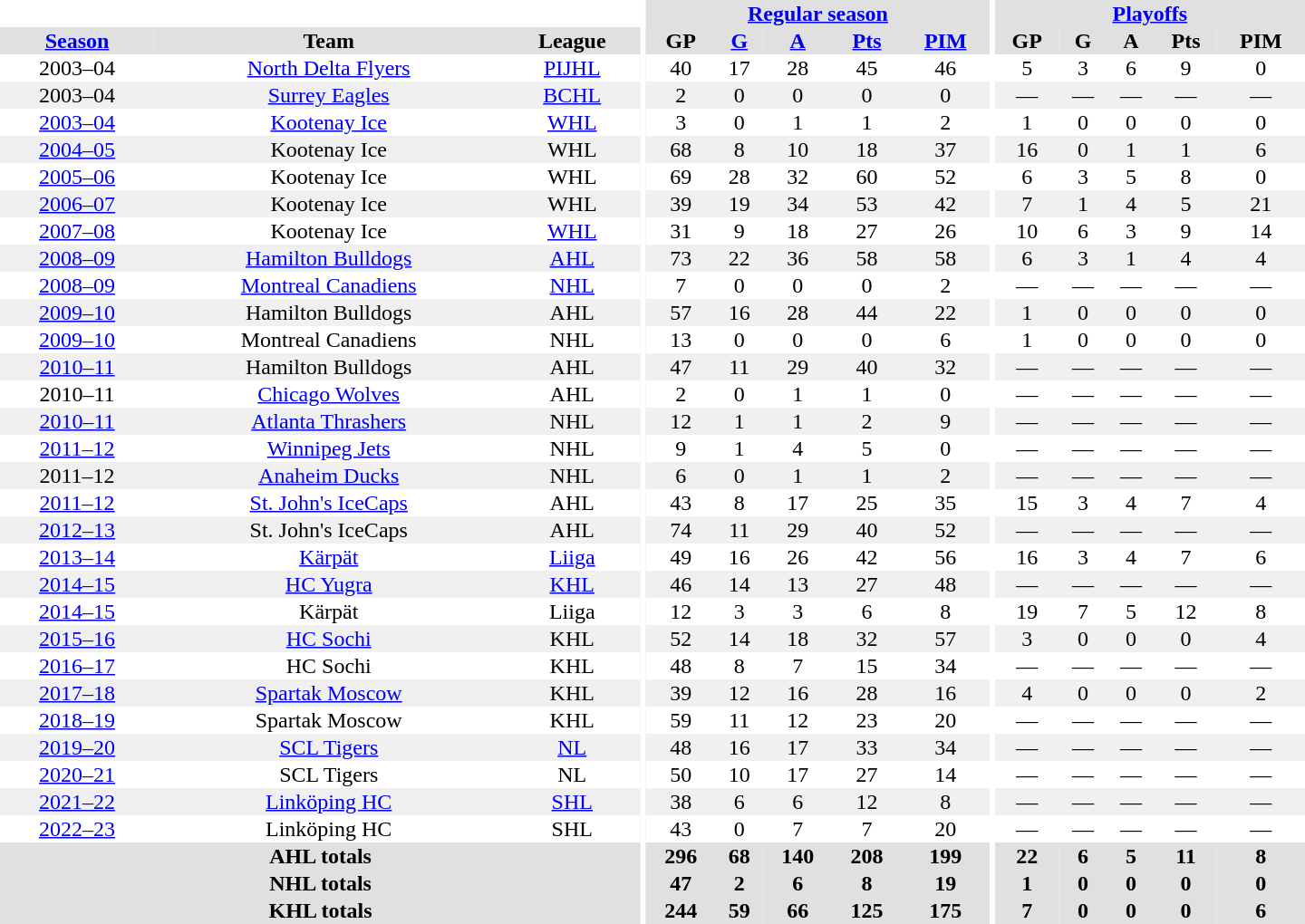<table border="0" cellpadding="1" cellspacing="0" style="text-align:center; width:60em">
<tr bgcolor="#e0e0e0">
<th colspan="3" bgcolor="#ffffff"></th>
<th rowspan="99" bgcolor="#ffffff"></th>
<th colspan="5"><a href='#'>Regular season</a></th>
<th rowspan="99" bgcolor="#ffffff"></th>
<th colspan="5"><a href='#'>Playoffs</a></th>
</tr>
<tr bgcolor="#e0e0e0">
<th><a href='#'>Season</a></th>
<th>Team</th>
<th>League</th>
<th>GP</th>
<th><a href='#'>G</a></th>
<th><a href='#'>A</a></th>
<th><a href='#'>Pts</a></th>
<th><a href='#'>PIM</a></th>
<th>GP</th>
<th>G</th>
<th>A</th>
<th>Pts</th>
<th>PIM</th>
</tr>
<tr>
<td>2003–04</td>
<td><a href='#'>North Delta Flyers</a></td>
<td><a href='#'>PIJHL</a></td>
<td>40</td>
<td>17</td>
<td>28</td>
<td>45</td>
<td>46</td>
<td>5</td>
<td>3</td>
<td>6</td>
<td>9</td>
<td>0</td>
</tr>
<tr bgcolor="#f0f0f0">
<td>2003–04</td>
<td><a href='#'>Surrey Eagles</a></td>
<td><a href='#'>BCHL</a></td>
<td>2</td>
<td>0</td>
<td>0</td>
<td>0</td>
<td>0</td>
<td>—</td>
<td>—</td>
<td>—</td>
<td>—</td>
<td>—</td>
</tr>
<tr>
<td><a href='#'>2003–04</a></td>
<td><a href='#'>Kootenay Ice</a></td>
<td><a href='#'>WHL</a></td>
<td>3</td>
<td>0</td>
<td>1</td>
<td>1</td>
<td>2</td>
<td>1</td>
<td>0</td>
<td>0</td>
<td>0</td>
<td>0</td>
</tr>
<tr bgcolor="#f0f0f0">
<td><a href='#'>2004–05</a></td>
<td>Kootenay Ice</td>
<td>WHL</td>
<td>68</td>
<td>8</td>
<td>10</td>
<td>18</td>
<td>37</td>
<td>16</td>
<td>0</td>
<td>1</td>
<td>1</td>
<td>6</td>
</tr>
<tr>
<td><a href='#'>2005–06</a></td>
<td>Kootenay Ice</td>
<td>WHL</td>
<td>69</td>
<td>28</td>
<td>32</td>
<td>60</td>
<td>52</td>
<td>6</td>
<td>3</td>
<td>5</td>
<td>8</td>
<td>0</td>
</tr>
<tr bgcolor="#f0f0f0">
<td><a href='#'>2006–07</a></td>
<td>Kootenay Ice</td>
<td>WHL</td>
<td>39</td>
<td>19</td>
<td>34</td>
<td>53</td>
<td>42</td>
<td>7</td>
<td>1</td>
<td>4</td>
<td>5</td>
<td>21</td>
</tr>
<tr>
<td><a href='#'>2007–08</a></td>
<td>Kootenay Ice</td>
<td><a href='#'>WHL</a></td>
<td>31</td>
<td>9</td>
<td>18</td>
<td>27</td>
<td>26</td>
<td>10</td>
<td>6</td>
<td>3</td>
<td>9</td>
<td>14</td>
</tr>
<tr bgcolor="#f0f0f0">
<td><a href='#'>2008–09</a></td>
<td><a href='#'>Hamilton Bulldogs</a></td>
<td><a href='#'>AHL</a></td>
<td>73</td>
<td>22</td>
<td>36</td>
<td>58</td>
<td>58</td>
<td>6</td>
<td>3</td>
<td>1</td>
<td>4</td>
<td>4</td>
</tr>
<tr>
<td><a href='#'>2008–09</a></td>
<td><a href='#'>Montreal Canadiens</a></td>
<td><a href='#'>NHL</a></td>
<td>7</td>
<td>0</td>
<td>0</td>
<td>0</td>
<td>2</td>
<td>—</td>
<td>—</td>
<td>—</td>
<td>—</td>
<td>—</td>
</tr>
<tr bgcolor="#f0f0f0">
<td><a href='#'>2009–10</a></td>
<td>Hamilton Bulldogs</td>
<td>AHL</td>
<td>57</td>
<td>16</td>
<td>28</td>
<td>44</td>
<td>22</td>
<td>1</td>
<td>0</td>
<td>0</td>
<td>0</td>
<td>0</td>
</tr>
<tr>
<td><a href='#'>2009–10</a></td>
<td>Montreal Canadiens</td>
<td>NHL</td>
<td>13</td>
<td>0</td>
<td>0</td>
<td>0</td>
<td>6</td>
<td>1</td>
<td>0</td>
<td>0</td>
<td>0</td>
<td>0</td>
</tr>
<tr bgcolor="#f0f0f0">
<td><a href='#'>2010–11</a></td>
<td>Hamilton Bulldogs</td>
<td>AHL</td>
<td>47</td>
<td>11</td>
<td>29</td>
<td>40</td>
<td>32</td>
<td>—</td>
<td>—</td>
<td>—</td>
<td>—</td>
<td>—</td>
</tr>
<tr>
<td>2010–11</td>
<td><a href='#'>Chicago Wolves</a></td>
<td>AHL</td>
<td>2</td>
<td>0</td>
<td>1</td>
<td>1</td>
<td>0</td>
<td>—</td>
<td>—</td>
<td>—</td>
<td>—</td>
<td>—</td>
</tr>
<tr bgcolor="#f0f0f0">
<td><a href='#'>2010–11</a></td>
<td><a href='#'>Atlanta Thrashers</a></td>
<td>NHL</td>
<td>12</td>
<td>1</td>
<td>1</td>
<td>2</td>
<td>9</td>
<td>—</td>
<td>—</td>
<td>—</td>
<td>—</td>
<td>—</td>
</tr>
<tr>
<td><a href='#'>2011–12</a></td>
<td><a href='#'>Winnipeg Jets</a></td>
<td>NHL</td>
<td>9</td>
<td>1</td>
<td>4</td>
<td>5</td>
<td>0</td>
<td>—</td>
<td>—</td>
<td>—</td>
<td>—</td>
<td>—</td>
</tr>
<tr bgcolor="#f0f0f0">
<td>2011–12</td>
<td><a href='#'>Anaheim Ducks</a></td>
<td>NHL</td>
<td>6</td>
<td>0</td>
<td>1</td>
<td>1</td>
<td>2</td>
<td>—</td>
<td>—</td>
<td>—</td>
<td>—</td>
<td>—</td>
</tr>
<tr>
<td><a href='#'>2011–12</a></td>
<td><a href='#'>St. John's IceCaps</a></td>
<td>AHL</td>
<td>43</td>
<td>8</td>
<td>17</td>
<td>25</td>
<td>35</td>
<td>15</td>
<td>3</td>
<td>4</td>
<td>7</td>
<td>4</td>
</tr>
<tr bgcolor="#f0f0f0">
<td><a href='#'>2012–13</a></td>
<td>St. John's IceCaps</td>
<td>AHL</td>
<td>74</td>
<td>11</td>
<td>29</td>
<td>40</td>
<td>52</td>
<td>—</td>
<td>—</td>
<td>—</td>
<td>—</td>
<td>—</td>
</tr>
<tr>
<td><a href='#'>2013–14</a></td>
<td><a href='#'>Kärpät</a></td>
<td><a href='#'>Liiga</a></td>
<td>49</td>
<td>16</td>
<td>26</td>
<td>42</td>
<td>56</td>
<td>16</td>
<td>3</td>
<td>4</td>
<td>7</td>
<td>6</td>
</tr>
<tr bgcolor="#f0f0f0">
<td><a href='#'>2014–15</a></td>
<td><a href='#'>HC Yugra</a></td>
<td><a href='#'>KHL</a></td>
<td>46</td>
<td>14</td>
<td>13</td>
<td>27</td>
<td>48</td>
<td>—</td>
<td>—</td>
<td>—</td>
<td>—</td>
<td>—</td>
</tr>
<tr>
<td><a href='#'>2014–15</a></td>
<td>Kärpät</td>
<td>Liiga</td>
<td>12</td>
<td>3</td>
<td>3</td>
<td>6</td>
<td>8</td>
<td>19</td>
<td>7</td>
<td>5</td>
<td>12</td>
<td>8</td>
</tr>
<tr bgcolor="#f0f0f0">
<td><a href='#'>2015–16</a></td>
<td><a href='#'>HC Sochi</a></td>
<td>KHL</td>
<td>52</td>
<td>14</td>
<td>18</td>
<td>32</td>
<td>57</td>
<td>3</td>
<td>0</td>
<td>0</td>
<td>0</td>
<td>4</td>
</tr>
<tr>
<td><a href='#'>2016–17</a></td>
<td>HC Sochi</td>
<td>KHL</td>
<td>48</td>
<td>8</td>
<td>7</td>
<td>15</td>
<td>34</td>
<td>—</td>
<td>—</td>
<td>—</td>
<td>—</td>
<td>—</td>
</tr>
<tr bgcolor="#f0f0f0">
<td><a href='#'>2017–18</a></td>
<td><a href='#'>Spartak Moscow</a></td>
<td>KHL</td>
<td>39</td>
<td>12</td>
<td>16</td>
<td>28</td>
<td>16</td>
<td>4</td>
<td>0</td>
<td>0</td>
<td>0</td>
<td>2</td>
</tr>
<tr>
<td><a href='#'>2018–19</a></td>
<td>Spartak Moscow</td>
<td>KHL</td>
<td>59</td>
<td>11</td>
<td>12</td>
<td>23</td>
<td>20</td>
<td>—</td>
<td>—</td>
<td>—</td>
<td>—</td>
<td>—</td>
</tr>
<tr bgcolor="#f0f0f0">
<td><a href='#'>2019–20</a></td>
<td><a href='#'>SCL Tigers</a></td>
<td><a href='#'>NL</a></td>
<td>48</td>
<td>16</td>
<td>17</td>
<td>33</td>
<td>34</td>
<td>—</td>
<td>—</td>
<td>—</td>
<td>—</td>
<td>—</td>
</tr>
<tr>
<td><a href='#'>2020–21</a></td>
<td>SCL Tigers</td>
<td>NL</td>
<td>50</td>
<td>10</td>
<td>17</td>
<td>27</td>
<td>14</td>
<td>—</td>
<td>—</td>
<td>—</td>
<td>—</td>
<td>—</td>
</tr>
<tr bgcolor="#f0f0f0">
<td><a href='#'>2021–22</a></td>
<td><a href='#'>Linköping HC</a></td>
<td><a href='#'>SHL</a></td>
<td>38</td>
<td>6</td>
<td>6</td>
<td>12</td>
<td>8</td>
<td>—</td>
<td>—</td>
<td>—</td>
<td>—</td>
<td>—</td>
</tr>
<tr>
<td><a href='#'>2022–23</a></td>
<td>Linköping HC</td>
<td>SHL</td>
<td>43</td>
<td>0</td>
<td>7</td>
<td>7</td>
<td>20</td>
<td>—</td>
<td>—</td>
<td>—</td>
<td>—</td>
<td>—</td>
</tr>
<tr bgcolor="#e0e0e0">
<th colspan="3">AHL totals</th>
<th>296</th>
<th>68</th>
<th>140</th>
<th>208</th>
<th>199</th>
<th>22</th>
<th>6</th>
<th>5</th>
<th>11</th>
<th>8</th>
</tr>
<tr bgcolor="#e0e0e0">
<th colspan="3">NHL totals</th>
<th>47</th>
<th>2</th>
<th>6</th>
<th>8</th>
<th>19</th>
<th>1</th>
<th>0</th>
<th>0</th>
<th>0</th>
<th>0</th>
</tr>
<tr bgcolor="#e0e0e0">
<th colspan="3">KHL totals</th>
<th>244</th>
<th>59</th>
<th>66</th>
<th>125</th>
<th>175</th>
<th>7</th>
<th>0</th>
<th>0</th>
<th>0</th>
<th>6</th>
</tr>
</table>
